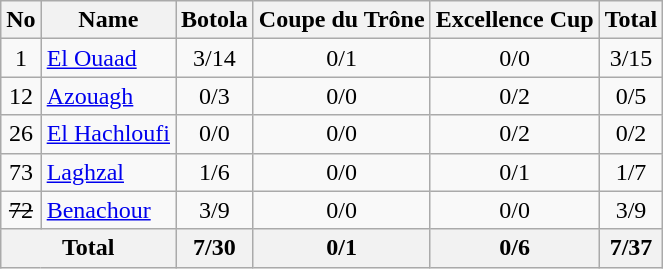<table class="wikitable" style="text-align: center;">
<tr>
<th>No</th>
<th>Name</th>
<th>Botola</th>
<th>Coupe du Trône</th>
<th>Excellence Cup</th>
<th>Total</th>
</tr>
<tr>
<td>1</td>
<td align=left> <a href='#'>El Ouaad</a></td>
<td>3/14</td>
<td>0/1</td>
<td>0/0</td>
<td>3/15</td>
</tr>
<tr>
<td>12</td>
<td align=left> <a href='#'>Azouagh</a></td>
<td>0/3</td>
<td>0/0</td>
<td>0/2</td>
<td>0/5</td>
</tr>
<tr>
<td>26</td>
<td align=left> <a href='#'>El Hachloufi</a></td>
<td>0/0</td>
<td>0/0</td>
<td>0/2</td>
<td>0/2</td>
</tr>
<tr>
<td>73</td>
<td align=left> <a href='#'>Laghzal</a></td>
<td>1/6</td>
<td>0/0</td>
<td>0/1</td>
<td>1/7</td>
</tr>
<tr>
<td><s>72</s></td>
<td align=left> <a href='#'>Benachour</a></td>
<td>3/9</td>
<td>0/0</td>
<td>0/0</td>
<td>3/9</td>
</tr>
<tr>
<th colspan=2>Total</th>
<th>7/30</th>
<th>0/1</th>
<th>0/6</th>
<th>7/37</th>
</tr>
</table>
